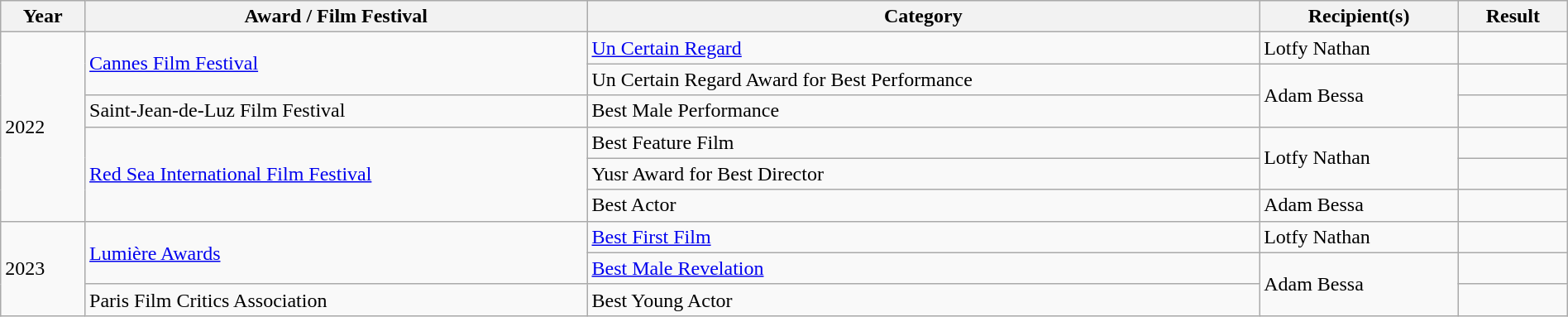<table class="wikitable sortable plainrowheadeurs" style="width: 100%;">
<tr>
<th scope="col">Year</th>
<th scope="col">Award / Film Festival</th>
<th scope="col">Category</th>
<th scope="col">Recipient(s)</th>
<th scope="col">Result</th>
</tr>
<tr>
<td rowspan=6>2022</td>
<td rowspan=2><a href='#'>Cannes Film Festival</a></td>
<td><a href='#'>Un Certain Regard</a></td>
<td>Lotfy Nathan</td>
<td></td>
</tr>
<tr>
<td>Un Certain Regard Award for Best Performance</td>
<td rowspan=2>Adam Bessa</td>
<td></td>
</tr>
<tr>
<td>Saint-Jean-de-Luz Film Festival</td>
<td>Best Male Performance</td>
<td></td>
</tr>
<tr>
<td rowspan=3><a href='#'>Red Sea International Film Festival</a></td>
<td>Best Feature Film</td>
<td rowspan=2>Lotfy Nathan</td>
<td></td>
</tr>
<tr>
<td>Yusr Award for Best Director</td>
<td></td>
</tr>
<tr>
<td>Best Actor</td>
<td>Adam Bessa</td>
<td></td>
</tr>
<tr>
<td rowspan=3>2023</td>
<td rowspan=2><a href='#'>Lumière Awards</a></td>
<td><a href='#'>Best First Film</a></td>
<td>Lotfy Nathan</td>
<td></td>
</tr>
<tr>
<td><a href='#'>Best Male Revelation</a></td>
<td rowspan=2>Adam Bessa</td>
<td></td>
</tr>
<tr>
<td>Paris Film Critics Association</td>
<td>Best Young Actor</td>
<td></td>
</tr>
</table>
